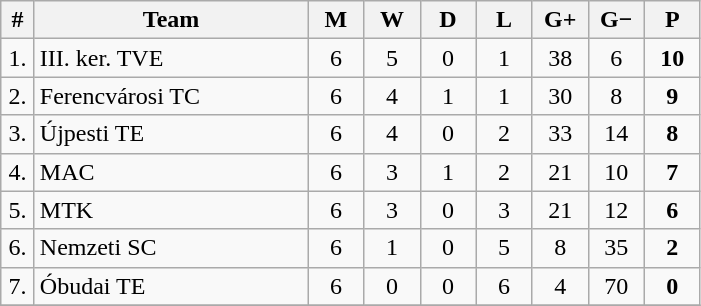<table class="wikitable" style="text-align: center;">
<tr>
<th width="15">#</th>
<th width="175">Team</th>
<th width="30">M</th>
<th width="30">W</th>
<th width="30">D</th>
<th width="30">L</th>
<th width="30">G+</th>
<th width="30">G−</th>
<th width="30">P</th>
</tr>
<tr>
<td>1.</td>
<td align="left">III. ker. TVE</td>
<td>6</td>
<td>5</td>
<td>0</td>
<td>1</td>
<td>38</td>
<td>6</td>
<td><strong>10</strong></td>
</tr>
<tr>
<td>2.</td>
<td align="left">Ferencvárosi TC</td>
<td>6</td>
<td>4</td>
<td>1</td>
<td>1</td>
<td>30</td>
<td>8</td>
<td><strong>9</strong></td>
</tr>
<tr>
<td>3.</td>
<td align="left">Újpesti TE</td>
<td>6</td>
<td>4</td>
<td>0</td>
<td>2</td>
<td>33</td>
<td>14</td>
<td><strong>8</strong></td>
</tr>
<tr>
<td>4.</td>
<td align="left">MAC</td>
<td>6</td>
<td>3</td>
<td>1</td>
<td>2</td>
<td>21</td>
<td>10</td>
<td><strong>7</strong></td>
</tr>
<tr>
<td>5.</td>
<td align="left">MTK</td>
<td>6</td>
<td>3</td>
<td>0</td>
<td>3</td>
<td>21</td>
<td>12</td>
<td><strong>6</strong></td>
</tr>
<tr>
<td>6.</td>
<td align="left">Nemzeti SC</td>
<td>6</td>
<td>1</td>
<td>0</td>
<td>5</td>
<td>8</td>
<td>35</td>
<td><strong>2</strong></td>
</tr>
<tr>
<td>7.</td>
<td align="left">Óbudai TE</td>
<td>6</td>
<td>0</td>
<td>0</td>
<td>6</td>
<td>4</td>
<td>70</td>
<td><strong>0</strong></td>
</tr>
<tr>
</tr>
</table>
